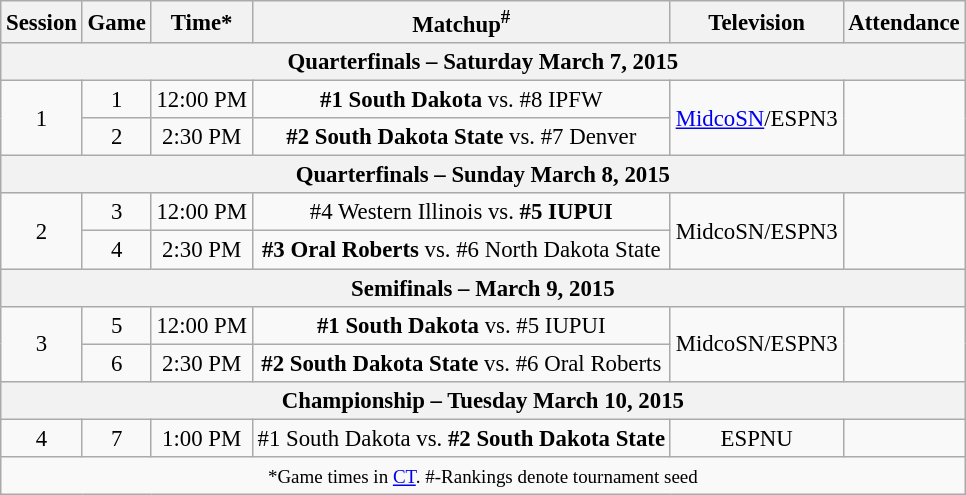<table class="wikitable" style="font-size: 95%;text-align:center">
<tr>
<th>Session</th>
<th>Game</th>
<th>Time*</th>
<th>Matchup<sup>#</sup></th>
<th>Television</th>
<th>Attendance</th>
</tr>
<tr>
<th colspan=6>Quarterfinals – Saturday March 7, 2015</th>
</tr>
<tr>
<td rowspan=2>1</td>
<td>1</td>
<td>12:00 PM</td>
<td><strong>#1 South Dakota</strong> vs. #8 IPFW</td>
<td rowspan=2><a href='#'>MidcoSN</a>/ESPN3</td>
<td rowspan=2></td>
</tr>
<tr>
<td>2</td>
<td>2:30 PM</td>
<td><strong>#2 South Dakota State</strong> vs. #7 Denver</td>
</tr>
<tr>
<th colspan=6>Quarterfinals – Sunday March 8, 2015</th>
</tr>
<tr>
<td rowspan=2>2</td>
<td>3</td>
<td>12:00 PM</td>
<td>#4 Western Illinois vs. <strong>#5 IUPUI</strong></td>
<td rowspan=2>MidcoSN/ESPN3</td>
<td rowspan=2></td>
</tr>
<tr>
<td>4</td>
<td>2:30 PM</td>
<td><strong>#3 Oral Roberts</strong> vs. #6 North Dakota State</td>
</tr>
<tr>
<th colspan=6>Semifinals – March 9, 2015</th>
</tr>
<tr>
<td rowspan=2>3</td>
<td>5</td>
<td>12:00 PM</td>
<td><strong>#1 South Dakota</strong> vs. #5 IUPUI</td>
<td rowspan=2>MidcoSN/ESPN3</td>
<td rowspan=2></td>
</tr>
<tr>
<td>6</td>
<td>2:30 PM</td>
<td><strong>#2 South Dakota State</strong> vs. #6 Oral Roberts</td>
</tr>
<tr>
<th colspan=6>Championship – Tuesday March 10, 2015</th>
</tr>
<tr>
<td>4</td>
<td>7</td>
<td>1:00 PM</td>
<td>#1 South Dakota vs. <strong>#2 South Dakota State</strong></td>
<td>ESPNU</td>
<td></td>
</tr>
<tr>
<td colspan=6><small>*Game times in <a href='#'>CT</a>. #-Rankings denote tournament seed</small></td>
</tr>
</table>
